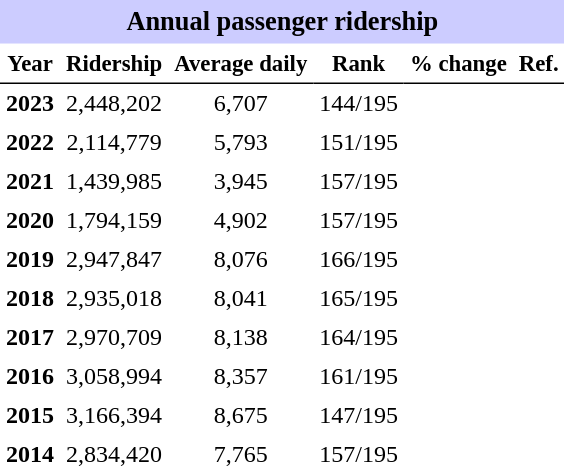<table class="toccolours" cellpadding="4" cellspacing="0" style="text-align:right;">
<tr>
<th colspan="6"  style="background-color:#ccf; background-color:#ccf; font-size:110%; text-align:center;">Annual passenger ridership</th>
</tr>
<tr style="font-size:95%; text-align:center">
<th style="border-bottom:1px solid black">Year</th>
<th style="border-bottom:1px solid black">Ridership</th>
<th style="border-bottom:1px solid black">Average daily</th>
<th style="border-bottom:1px solid black">Rank</th>
<th style="border-bottom:1px solid black">% change</th>
<th style="border-bottom:1px solid black">Ref.</th>
</tr>
<tr style="text-align:center;">
<td><strong>2023</strong></td>
<td>2,448,202</td>
<td>6,707</td>
<td>144/195</td>
<td></td>
<td></td>
</tr>
<tr style="text-align:center;">
<td><strong>2022</strong></td>
<td>2,114,779</td>
<td>5,793</td>
<td>151/195</td>
<td></td>
<td></td>
</tr>
<tr style="text-align:center;">
<td><strong>2021</strong></td>
<td>1,439,985</td>
<td>3,945</td>
<td>157/195</td>
<td></td>
<td></td>
</tr>
<tr style="text-align:center;">
<td><strong>2020</strong></td>
<td>1,794,159</td>
<td>4,902</td>
<td>157/195</td>
<td></td>
<td></td>
</tr>
<tr style="text-align:center;">
<td><strong>2019</strong></td>
<td>2,947,847</td>
<td>8,076</td>
<td>166/195</td>
<td></td>
<td></td>
</tr>
<tr style="text-align:center;">
<td><strong>2018</strong></td>
<td>2,935,018</td>
<td>8,041</td>
<td>165/195</td>
<td></td>
<td></td>
</tr>
<tr style="text-align:center;">
<td><strong>2017</strong></td>
<td>2,970,709</td>
<td>8,138</td>
<td>164/195</td>
<td></td>
<td></td>
</tr>
<tr style="text-align:center;">
<td><strong>2016</strong></td>
<td>3,058,994</td>
<td>8,357</td>
<td>161/195</td>
<td></td>
<td></td>
</tr>
<tr style="text-align:center;">
<td><strong>2015</strong></td>
<td>3,166,394</td>
<td>8,675</td>
<td>147/195</td>
<td></td>
<td></td>
</tr>
<tr style="text-align:center;">
<td><strong>2014</strong></td>
<td>2,834,420</td>
<td>7,765</td>
<td>157/195</td>
<td></td>
<td></td>
</tr>
</table>
